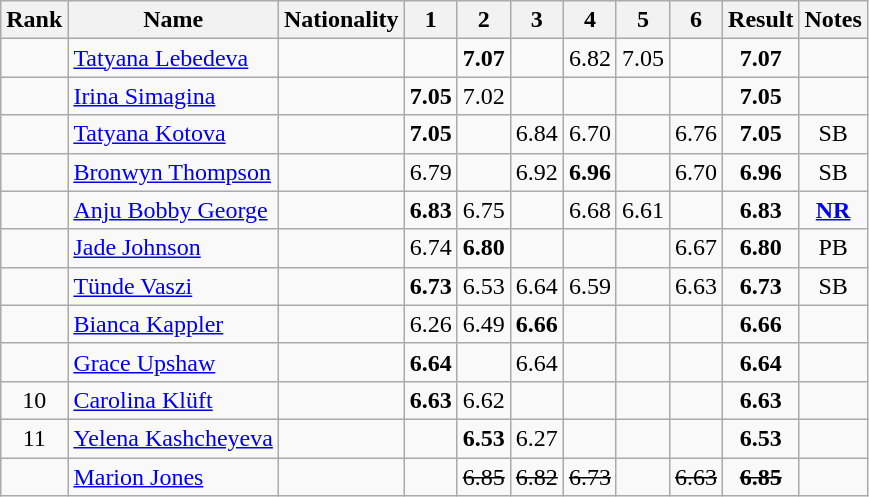<table class="wikitable sortable" style="text-align:center">
<tr>
<th>Rank</th>
<th>Name</th>
<th>Nationality</th>
<th>1</th>
<th>2</th>
<th>3</th>
<th>4</th>
<th>5</th>
<th>6</th>
<th>Result</th>
<th>Notes</th>
</tr>
<tr>
<td></td>
<td align="left"><a href='#'>Tatyana Lebedeva</a></td>
<td align="left"></td>
<td></td>
<td><strong>7.07</strong></td>
<td></td>
<td>6.82</td>
<td>7.05</td>
<td></td>
<td><strong>7.07</strong></td>
<td></td>
</tr>
<tr>
<td></td>
<td align="left"><a href='#'>Irina Simagina</a></td>
<td align="left"></td>
<td><strong>7.05</strong></td>
<td>7.02</td>
<td></td>
<td></td>
<td></td>
<td></td>
<td><strong>7.05</strong></td>
<td></td>
</tr>
<tr>
<td></td>
<td align="left"><a href='#'>Tatyana Kotova</a></td>
<td align="left"></td>
<td><strong>7.05</strong></td>
<td></td>
<td>6.84</td>
<td>6.70</td>
<td></td>
<td>6.76</td>
<td><strong>7.05</strong></td>
<td>SB</td>
</tr>
<tr>
<td></td>
<td align="left"><a href='#'>Bronwyn Thompson</a></td>
<td align="left"></td>
<td>6.79</td>
<td></td>
<td>6.92</td>
<td><strong>6.96</strong></td>
<td></td>
<td>6.70</td>
<td><strong>6.96</strong></td>
<td>SB</td>
</tr>
<tr>
<td></td>
<td align="left"><a href='#'>Anju Bobby George</a></td>
<td align="left"></td>
<td><strong>6.83</strong></td>
<td>6.75</td>
<td></td>
<td>6.68</td>
<td>6.61</td>
<td></td>
<td><strong>6.83</strong></td>
<td><strong><a href='#'>NR</a></strong></td>
</tr>
<tr>
<td></td>
<td align="left"><a href='#'>Jade Johnson</a></td>
<td align="left"></td>
<td>6.74</td>
<td><strong>6.80</strong></td>
<td></td>
<td></td>
<td></td>
<td>6.67</td>
<td><strong>6.80</strong></td>
<td>PB</td>
</tr>
<tr>
<td></td>
<td align="left"><a href='#'>Tünde Vaszi</a></td>
<td align="left"></td>
<td><strong>6.73</strong></td>
<td>6.53</td>
<td>6.64</td>
<td>6.59</td>
<td></td>
<td>6.63</td>
<td><strong>6.73</strong></td>
<td>SB</td>
</tr>
<tr>
<td></td>
<td align="left"><a href='#'>Bianca Kappler</a></td>
<td align="left"></td>
<td>6.26</td>
<td>6.49</td>
<td><strong>6.66</strong></td>
<td></td>
<td></td>
<td></td>
<td><strong>6.66</strong></td>
<td></td>
</tr>
<tr>
<td></td>
<td align="left"><a href='#'>Grace Upshaw</a></td>
<td align="left"></td>
<td><strong>6.64</strong></td>
<td></td>
<td>6.64</td>
<td></td>
<td></td>
<td></td>
<td><strong>6.64</strong></td>
<td></td>
</tr>
<tr>
<td>10</td>
<td align="left"><a href='#'>Carolina Klüft</a></td>
<td align="left"></td>
<td><strong>6.63</strong></td>
<td>6.62</td>
<td></td>
<td></td>
<td></td>
<td></td>
<td><strong>6.63</strong></td>
<td></td>
</tr>
<tr>
<td>11</td>
<td align="left"><a href='#'>Yelena Kashcheyeva</a></td>
<td align="left"></td>
<td></td>
<td><strong>6.53</strong></td>
<td>6.27</td>
<td></td>
<td></td>
<td></td>
<td><strong>6.53</strong></td>
<td></td>
</tr>
<tr>
<td></td>
<td align="left"><a href='#'>Marion Jones</a></td>
<td align="left"></td>
<td></td>
<td><s>6.85</s></td>
<td><s>6.82</s></td>
<td><s>6.73</s></td>
<td></td>
<td><s>6.63</s></td>
<td><s><strong>6.85</strong></s></td>
<td></td>
</tr>
</table>
